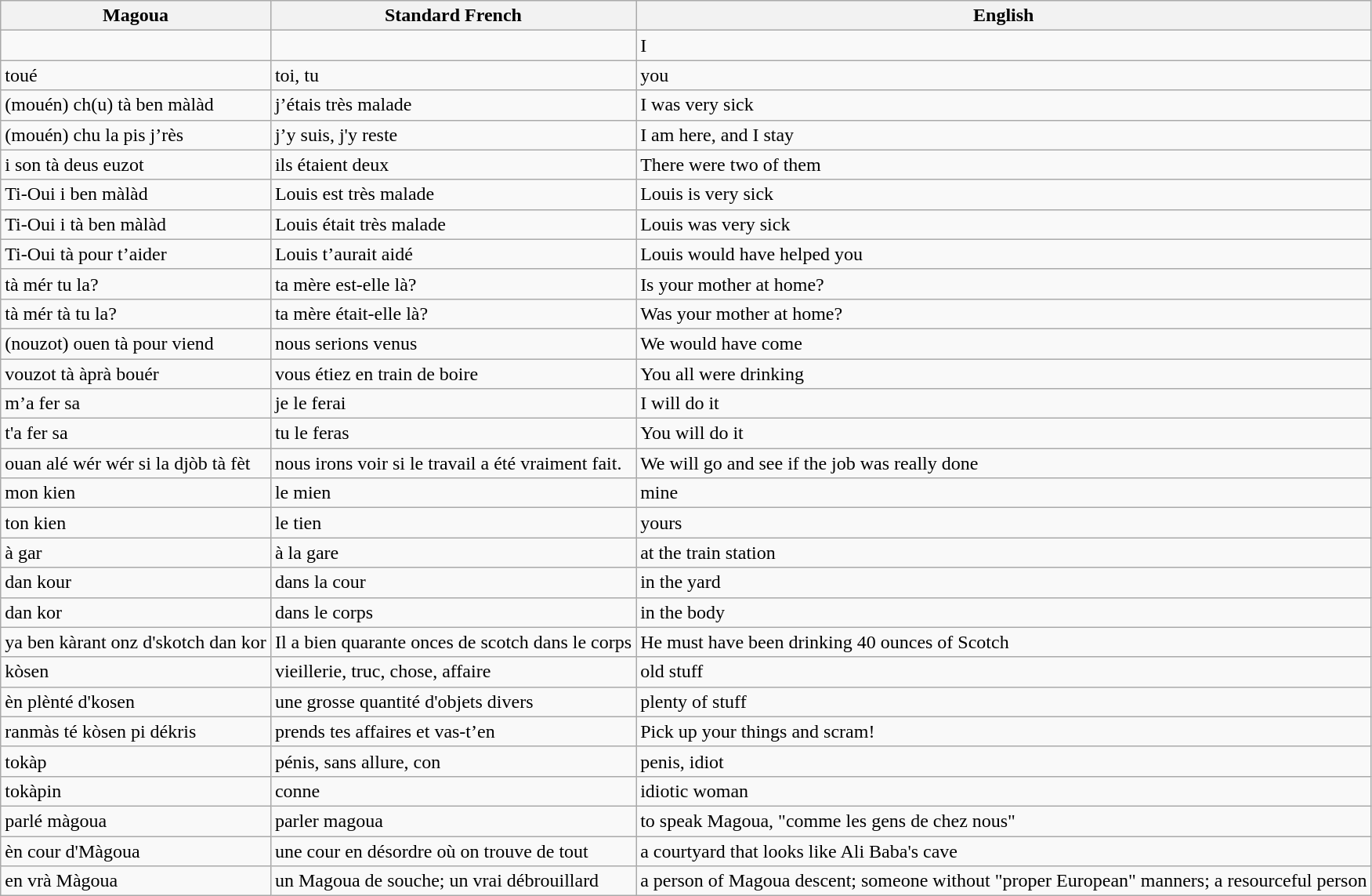<table class="wikitable">
<tr>
<th>Magoua</th>
<th>Standard French</th>
<th>English</th>
</tr>
<tr>
<td></td>
<td></td>
<td>I</td>
</tr>
<tr>
<td>toué</td>
<td>toi, tu</td>
<td>you</td>
</tr>
<tr>
<td>(mouén) ch(u) tà ben màlàd</td>
<td>j’étais très malade</td>
<td>I was very sick</td>
</tr>
<tr>
<td>(mouén) chu la pis j’rès</td>
<td>j’y suis, j'y reste</td>
<td>I am here, and I stay</td>
</tr>
<tr>
<td>i son tà deus euzot</td>
<td>ils étaient deux</td>
<td>There were two of them</td>
</tr>
<tr>
<td>Ti-Oui i ben màlàd</td>
<td>Louis est très malade</td>
<td>Louis is very sick</td>
</tr>
<tr>
<td>Ti-Oui i tà ben màlàd</td>
<td>Louis était très malade</td>
<td>Louis was very sick</td>
</tr>
<tr>
<td>Ti-Oui tà pour t’aider</td>
<td>Louis t’aurait aidé</td>
<td>Louis would have helped you</td>
</tr>
<tr>
<td>tà mér tu la?</td>
<td>ta mère est-elle là?</td>
<td>Is your mother at home?</td>
</tr>
<tr>
<td>tà mér tà tu la?</td>
<td>ta mère était-elle là?</td>
<td>Was your mother at home?</td>
</tr>
<tr>
<td>(nouzot) ouen tà pour viend</td>
<td>nous serions venus</td>
<td>We would have come</td>
</tr>
<tr>
<td>vouzot tà àprà bouér</td>
<td>vous étiez en train de boire</td>
<td>You all were drinking</td>
</tr>
<tr>
<td>m’a fer sa</td>
<td>je le ferai</td>
<td>I will do it</td>
</tr>
<tr>
<td>t'a fer sa</td>
<td>tu le feras</td>
<td>You will do it</td>
</tr>
<tr>
<td>ouan alé wér wér si la djòb tà fèt</td>
<td>nous irons voir si le travail a été vraiment fait.</td>
<td>We will go and see if the job was really done</td>
</tr>
<tr>
<td>mon kien</td>
<td>le mien</td>
<td>mine</td>
</tr>
<tr>
<td>ton kien</td>
<td>le tien</td>
<td>yours</td>
</tr>
<tr>
<td>à gar</td>
<td>à la gare</td>
<td>at the train station</td>
</tr>
<tr>
<td>dan kour</td>
<td>dans la cour</td>
<td>in the yard</td>
</tr>
<tr>
<td>dan kor</td>
<td>dans le corps</td>
<td>in the body</td>
</tr>
<tr>
<td>ya ben kàrant onz d'skotch dan kor</td>
<td>Il a bien quarante onces de scotch dans le corps</td>
<td>He must have been drinking 40 ounces of Scotch</td>
</tr>
<tr>
<td>kòsen</td>
<td>vieillerie, truc, chose, affaire</td>
<td>old stuff</td>
</tr>
<tr>
<td>èn plènté d'kosen</td>
<td>une grosse quantité d'objets divers</td>
<td>plenty of stuff</td>
</tr>
<tr>
<td>ranmàs té kòsen pi dékris</td>
<td>prends tes affaires et vas-t’en</td>
<td>Pick up your things and scram!</td>
</tr>
<tr>
<td>tokàp</td>
<td>pénis, sans allure, con</td>
<td>penis, idiot</td>
</tr>
<tr>
<td>tokàpin</td>
<td>conne</td>
<td>idiotic woman</td>
</tr>
<tr>
<td>parlé màgoua</td>
<td>parler magoua</td>
<td>to speak Magoua, "comme les gens de chez nous"</td>
</tr>
<tr>
<td>èn cour d'Màgoua</td>
<td>une cour en désordre où on trouve de tout</td>
<td>a courtyard that looks like Ali Baba's cave</td>
</tr>
<tr>
<td>en vrà Màgoua</td>
<td>un Magoua de souche; un vrai débrouillard</td>
<td>a person of Magoua descent; someone without "proper European" manners; a resourceful person</td>
</tr>
</table>
